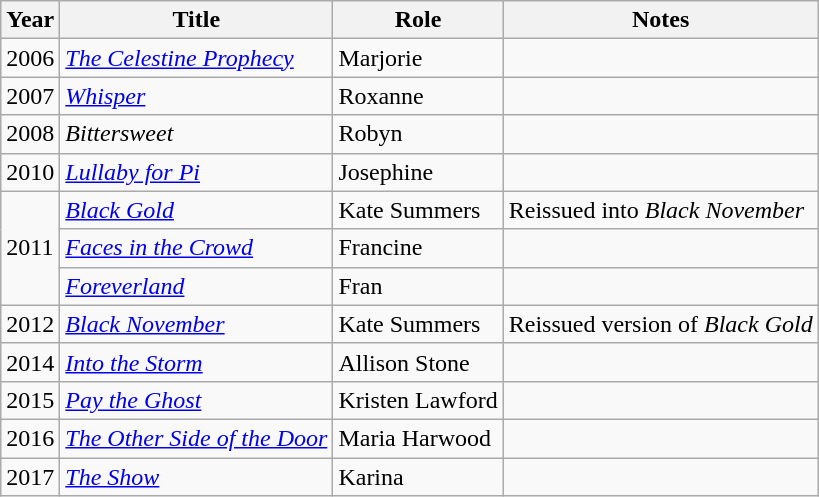<table class="wikitable sortable" >
<tr>
<th>Year</th>
<th>Title</th>
<th>Role</th>
<th class="unsortable">Notes</th>
</tr>
<tr>
<td>2006</td>
<td data-sort-value=Celestine Prophecy, The"><em><a href='#'>The Celestine Prophecy</a></em></td>
<td>Marjorie</td>
<td></td>
</tr>
<tr>
<td>2007</td>
<td><em><a href='#'>Whisper</a></em></td>
<td>Roxanne</td>
<td></td>
</tr>
<tr>
<td>2008</td>
<td><em>Bittersweet</em></td>
<td>Robyn</td>
<td></td>
</tr>
<tr>
<td>2010</td>
<td><em><a href='#'>Lullaby for Pi</a></em></td>
<td>Josephine</td>
<td></td>
</tr>
<tr>
<td rowspan="3">2011</td>
<td><em><a href='#'>Black Gold</a></em></td>
<td>Kate Summers</td>
<td>Reissued into <em>Black November</em></td>
</tr>
<tr>
<td><em><a href='#'>Faces in the Crowd</a></em></td>
<td>Francine</td>
<td></td>
</tr>
<tr>
<td><em><a href='#'>Foreverland</a></em></td>
<td>Fran</td>
<td></td>
</tr>
<tr>
<td>2012</td>
<td><em><a href='#'>Black November</a></em></td>
<td>Kate Summers</td>
<td>Reissued version of <em>Black Gold</em></td>
</tr>
<tr>
<td>2014</td>
<td><em><a href='#'>Into the Storm</a></em></td>
<td>Allison Stone</td>
<td></td>
</tr>
<tr>
<td>2015</td>
<td><em><a href='#'>Pay the Ghost</a></em></td>
<td>Kristen Lawford</td>
<td></td>
</tr>
<tr>
<td>2016</td>
<td data-sort-value="Other Side of the Door, The"><em><a href='#'>The Other Side of the Door</a></em></td>
<td>Maria Harwood</td>
<td></td>
</tr>
<tr>
<td>2017</td>
<td><em><a href='#'>The Show</a></em></td>
<td>Karina</td>
<td></td>
</tr>
</table>
